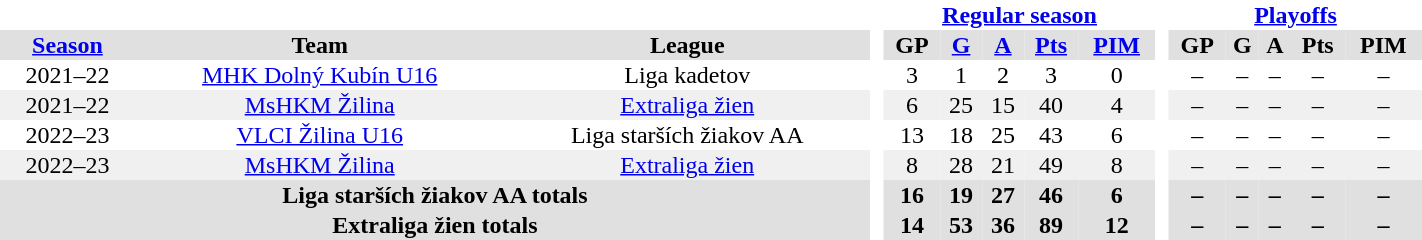<table border="0" cellpadding="1" cellspacing="0" width="75%" style="text-align:center">
<tr>
<th colspan="3" bgcolor="#ffffff"> </th>
<th rowspan="100" bgcolor="#ffffff"> </th>
<th colspan="5"><a href='#'>Regular season</a></th>
<th rowspan="100" bgcolor="#ffffff"> </th>
<th colspan="5"><a href='#'>Playoffs</a></th>
</tr>
<tr bgcolor="#e0e0e0">
<th><a href='#'>Season</a></th>
<th>Team</th>
<th>League</th>
<th>GP</th>
<th><a href='#'>G</a></th>
<th><a href='#'>A</a></th>
<th><a href='#'>Pts</a></th>
<th><a href='#'>PIM</a></th>
<th>GP</th>
<th>G</th>
<th>A</th>
<th>Pts</th>
<th>PIM</th>
</tr>
<tr>
<td>2021–22</td>
<td><a href='#'>MHK Dolný Kubín U16</a></td>
<td>Liga kadetov</td>
<td>3</td>
<td>1</td>
<td>2</td>
<td>3</td>
<td>0</td>
<td>–</td>
<td>–</td>
<td>–</td>
<td>–</td>
<td>–</td>
</tr>
<tr bgcolor="#f0f0f0">
<td>2021–22</td>
<td><a href='#'>MsHKM Žilina</a></td>
<td><a href='#'>Extraliga žien</a></td>
<td>6</td>
<td>25</td>
<td>15</td>
<td>40</td>
<td>4</td>
<td>–</td>
<td>–</td>
<td>–</td>
<td>–</td>
<td>–</td>
</tr>
<tr>
<td>2022–23</td>
<td><a href='#'>VLCI Žilina U16</a></td>
<td>Liga starších žiakov AA</td>
<td>13</td>
<td>18</td>
<td>25</td>
<td>43</td>
<td>6</td>
<td>–</td>
<td>–</td>
<td>–</td>
<td>–</td>
<td>–</td>
</tr>
<tr bgcolor="#f0f0f0">
<td>2022–23</td>
<td><a href='#'>MsHKM Žilina</a></td>
<td><a href='#'>Extraliga žien</a></td>
<td>8</td>
<td>28</td>
<td>21</td>
<td>49</td>
<td>8</td>
<td>–</td>
<td>–</td>
<td>–</td>
<td>–</td>
<td>–</td>
</tr>
<tr bgcolor="#e0e0e0">
<th colspan="3">Liga starších žiakov AA totals</th>
<th>16</th>
<th>19</th>
<th>27</th>
<th>46</th>
<th>6</th>
<th>–</th>
<th>–</th>
<th>–</th>
<th>–</th>
<th>–</th>
</tr>
<tr bgcolor="#e0e0e0">
<th colspan="3">Extraliga žien totals</th>
<th>14</th>
<th>53</th>
<th>36</th>
<th>89</th>
<th>12</th>
<th>–</th>
<th>–</th>
<th>–</th>
<th>–</th>
<th>–</th>
</tr>
</table>
